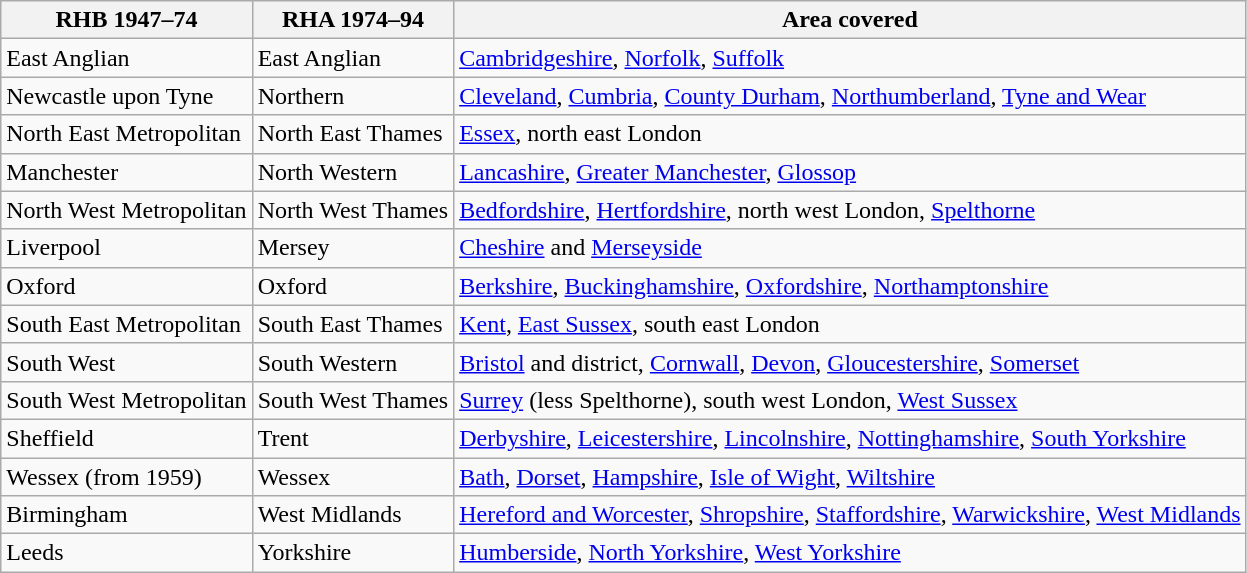<table class="wikitable">
<tr>
<th>RHB 1947–74</th>
<th>RHA 1974–94</th>
<th>Area covered</th>
</tr>
<tr>
<td>East Anglian</td>
<td>East Anglian</td>
<td><a href='#'>Cambridgeshire</a>, <a href='#'>Norfolk</a>, <a href='#'>Suffolk</a></td>
</tr>
<tr>
<td>Newcastle upon Tyne</td>
<td>Northern</td>
<td><a href='#'>Cleveland</a>, <a href='#'>Cumbria</a>, <a href='#'>County Durham</a>, <a href='#'>Northumberland</a>, <a href='#'>Tyne and Wear</a></td>
</tr>
<tr>
<td>North East Metropolitan</td>
<td>North East Thames</td>
<td><a href='#'>Essex</a>, north east London</td>
</tr>
<tr>
<td>Manchester</td>
<td>North Western</td>
<td><a href='#'>Lancashire</a>, <a href='#'>Greater Manchester</a>, <a href='#'>Glossop</a></td>
</tr>
<tr>
<td>North West Metropolitan</td>
<td>North West Thames</td>
<td><a href='#'>Bedfordshire</a>, <a href='#'>Hertfordshire</a>, north west London, <a href='#'>Spelthorne</a></td>
</tr>
<tr>
<td>Liverpool</td>
<td>Mersey</td>
<td><a href='#'>Cheshire</a> and <a href='#'>Merseyside</a></td>
</tr>
<tr>
<td>Oxford</td>
<td>Oxford</td>
<td><a href='#'>Berkshire</a>, <a href='#'>Buckinghamshire</a>, <a href='#'>Oxfordshire</a>, <a href='#'>Northamptonshire</a></td>
</tr>
<tr>
<td>South East Metropolitan</td>
<td>South East Thames</td>
<td><a href='#'>Kent</a>, <a href='#'>East Sussex</a>, south east London</td>
</tr>
<tr>
<td>South West</td>
<td>South Western</td>
<td><a href='#'>Bristol</a> and district, <a href='#'>Cornwall</a>, <a href='#'>Devon</a>, <a href='#'>Gloucestershire</a>, <a href='#'>Somerset</a></td>
</tr>
<tr>
<td>South West Metropolitan</td>
<td>South West Thames</td>
<td><a href='#'>Surrey</a> (less Spelthorne), south west London, <a href='#'>West Sussex</a></td>
</tr>
<tr>
<td>Sheffield</td>
<td>Trent</td>
<td><a href='#'>Derbyshire</a>, <a href='#'>Leicestershire</a>, <a href='#'>Lincolnshire</a>, <a href='#'>Nottinghamshire</a>, <a href='#'>South Yorkshire</a></td>
</tr>
<tr>
<td>Wessex (from 1959)</td>
<td>Wessex</td>
<td><a href='#'>Bath</a>, <a href='#'>Dorset</a>, <a href='#'>Hampshire</a>, <a href='#'>Isle of Wight</a>, <a href='#'>Wiltshire</a></td>
</tr>
<tr>
<td>Birmingham</td>
<td>West Midlands</td>
<td><a href='#'>Hereford and Worcester</a>, <a href='#'>Shropshire</a>, <a href='#'>Staffordshire</a>, <a href='#'>Warwickshire</a>, <a href='#'>West Midlands</a></td>
</tr>
<tr>
<td>Leeds</td>
<td>Yorkshire</td>
<td><a href='#'>Humberside</a>, <a href='#'>North Yorkshire</a>, <a href='#'>West Yorkshire</a></td>
</tr>
</table>
